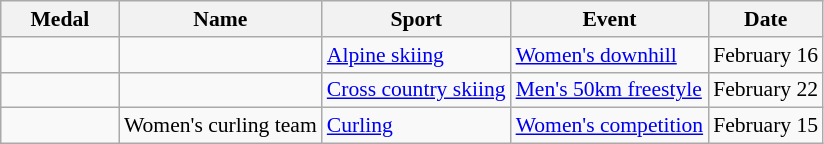<table class="wikitable sortable" style="font-size:90%">
<tr>
<th style="width:5em;">Medal</th>
<th>Name</th>
<th>Sport</th>
<th>Event</th>
<th>Date</th>
</tr>
<tr>
<td></td>
<td></td>
<td><a href='#'>Alpine skiing</a></td>
<td><a href='#'>Women's downhill</a></td>
<td>February 16</td>
</tr>
<tr>
<td></td>
<td></td>
<td><a href='#'>Cross country skiing</a></td>
<td><a href='#'>Men's 50km freestyle</a></td>
<td>February 22</td>
</tr>
<tr>
<td></td>
<td>Women's curling team<br></td>
<td><a href='#'>Curling</a></td>
<td><a href='#'>Women's competition</a></td>
<td>February 15</td>
</tr>
</table>
